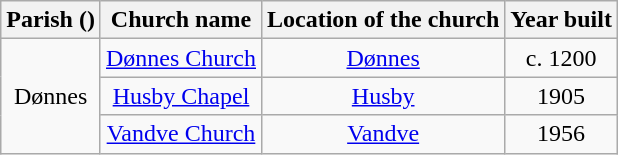<table class="wikitable" style="text-align:center">
<tr>
<th>Parish ()</th>
<th>Church name</th>
<th>Location of the church</th>
<th>Year built</th>
</tr>
<tr>
<td rowspan="3">Dønnes</td>
<td><a href='#'>Dønnes Church</a></td>
<td><a href='#'>Dønnes</a></td>
<td>c. 1200</td>
</tr>
<tr>
<td><a href='#'>Husby Chapel</a></td>
<td><a href='#'>Husby</a></td>
<td>1905</td>
</tr>
<tr>
<td><a href='#'>Vandve Church</a></td>
<td><a href='#'>Vandve</a></td>
<td>1956</td>
</tr>
</table>
